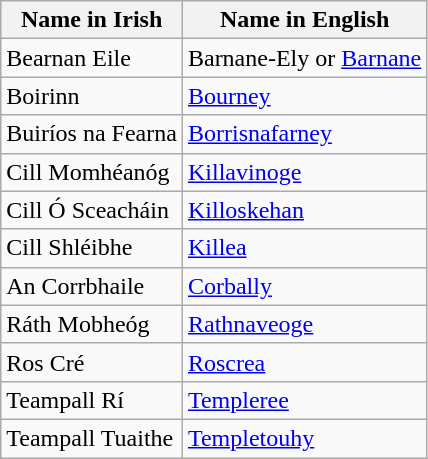<table class="wikitable">
<tr>
<th>Name in Irish</th>
<th>Name in English</th>
</tr>
<tr>
<td>Bearnan Eile</td>
<td>Barnane-Ely or <a href='#'>Barnane</a></td>
</tr>
<tr>
<td>Boirinn</td>
<td><a href='#'>Bourney</a></td>
</tr>
<tr>
<td>Buiríos na Fearna</td>
<td><a href='#'>Borrisnafarney</a></td>
</tr>
<tr>
<td>Cill Momhéanóg</td>
<td><a href='#'>Killavinoge</a></td>
</tr>
<tr>
<td>Cill Ó Sceacháin</td>
<td><a href='#'>Killoskehan</a></td>
</tr>
<tr>
<td>Cill Shléibhe</td>
<td><a href='#'>Killea</a></td>
</tr>
<tr>
<td>An Corrbhaile</td>
<td><a href='#'>Corbally</a></td>
</tr>
<tr>
<td>Ráth Mobheóg</td>
<td><a href='#'>Rathnaveoge</a></td>
</tr>
<tr>
<td>Ros Cré</td>
<td><a href='#'>Roscrea</a></td>
</tr>
<tr>
<td>Teampall Rí</td>
<td><a href='#'>Templeree</a></td>
</tr>
<tr>
<td>Teampall Tuaithe</td>
<td><a href='#'>Templetouhy</a></td>
</tr>
</table>
